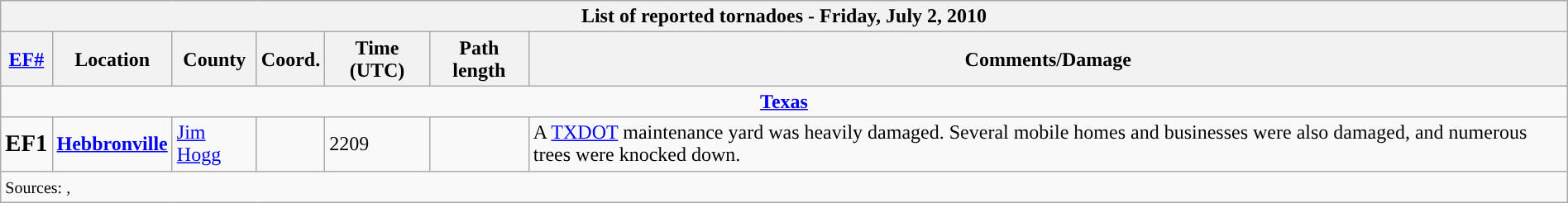<table class="wikitable collapsible" style="width:100%;">
<tr>
<th colspan="7">List of reported tornadoes - Friday, July 2, 2010</th>
</tr>
<tr>
<th><a href='#'>EF#</a></th>
<th>Location</th>
<th>County</th>
<th>Coord.</th>
<th>Time (UTC)</th>
<th>Path length</th>
<th>Comments/Damage</th>
</tr>
<tr>
<td colspan="7" style="text-align:center;"><strong><a href='#'>Texas</a></strong></td>
</tr>
<tr>
<td><big><strong>EF1</strong></big></td>
<td><strong><a href='#'>Hebbronville</a></strong></td>
<td><a href='#'>Jim Hogg</a></td>
<td></td>
<td>2209</td>
<td></td>
<td>A <a href='#'>TXDOT</a> maintenance yard was heavily damaged. Several mobile homes and businesses were also damaged, and numerous trees were knocked down.</td>
</tr>
<tr>
<td colspan="7"><small>Sources: , </small></td>
</tr>
</table>
